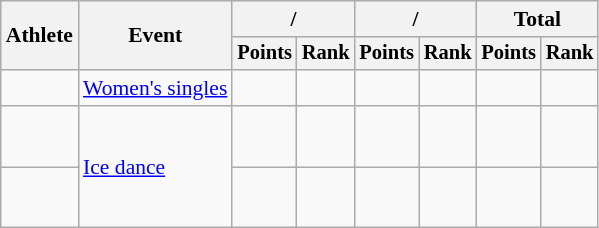<table class="wikitable" style="font-size:90%; text-align:center">
<tr>
<th rowspan=2>Athlete</th>
<th rowspan=2>Event</th>
<th colspan=2>/</th>
<th colspan=2>/</th>
<th colspan=2>Total</th>
</tr>
<tr style="font-size:95%">
<th>Points</th>
<th>Rank</th>
<th>Points</th>
<th>Rank</th>
<th>Points</th>
<th>Rank</th>
</tr>
<tr>
<td align=left> </td>
<td align=left><a href='#'>Women's singles</a></td>
<td></td>
<td></td>
<td></td>
<td></td>
<td></td>
<td></td>
</tr>
<tr>
<td align=left> <br> </td>
<td align=left rowspan=3><a href='#'>Ice dance</a></td>
<td></td>
<td></td>
<td></td>
<td></td>
<td></td>
<td></td>
</tr>
<tr>
<td align=left> <br> </td>
<td></td>
<td></td>
<td></td>
<td></td>
<td></td>
<td></td>
</tr>
</table>
